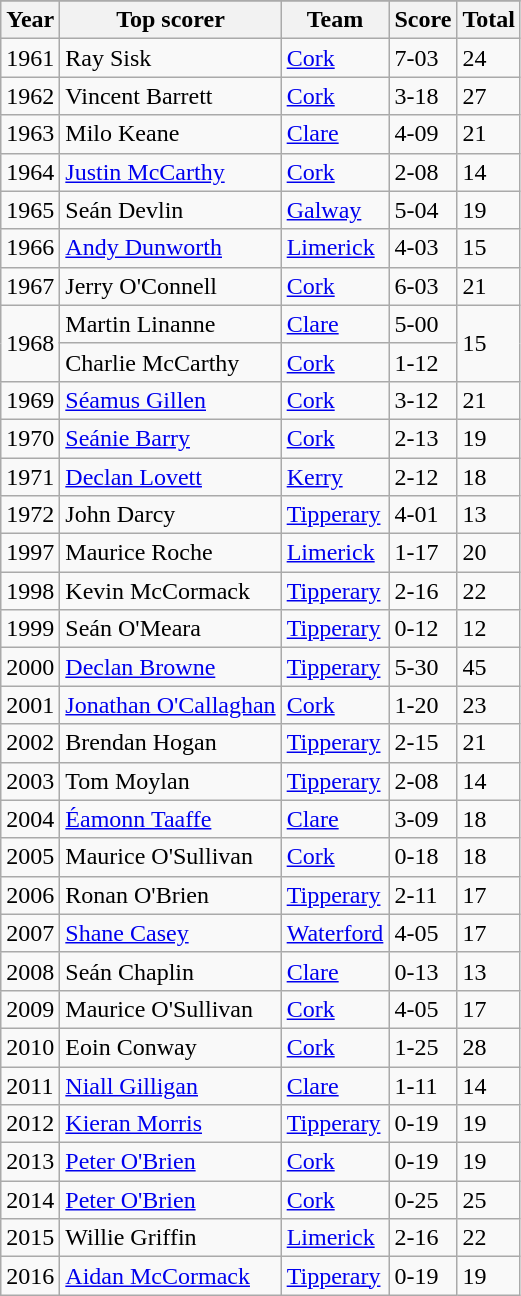<table class="wikitable sortable">
<tr>
</tr>
<tr>
<th>Year</th>
<th>Top scorer</th>
<th>Team</th>
<th>Score</th>
<th>Total</th>
</tr>
<tr>
<td>1961</td>
<td style="text-align:left;">Ray Sisk</td>
<td style="text-align:left;"><a href='#'>Cork</a></td>
<td>7-03</td>
<td>24</td>
</tr>
<tr>
<td>1962</td>
<td style="text-align:left;">Vincent Barrett</td>
<td style="text-align:left;"><a href='#'>Cork</a></td>
<td>3-18</td>
<td>27</td>
</tr>
<tr>
<td>1963</td>
<td style="text-align:left;">Milo Keane</td>
<td style="text-align:left;"><a href='#'>Clare</a></td>
<td>4-09</td>
<td>21</td>
</tr>
<tr>
<td>1964</td>
<td style="text-align:left;"><a href='#'>Justin McCarthy</a></td>
<td style="text-align:left;"><a href='#'>Cork</a></td>
<td>2-08</td>
<td>14</td>
</tr>
<tr>
<td>1965</td>
<td style="text-align:left;">Seán Devlin</td>
<td style="text-align:left;"><a href='#'>Galway</a></td>
<td>5-04</td>
<td>19</td>
</tr>
<tr>
<td>1966</td>
<td style="text-align:left;"><a href='#'>Andy Dunworth</a></td>
<td style="text-align:left;"><a href='#'>Limerick</a></td>
<td>4-03</td>
<td>15</td>
</tr>
<tr>
<td>1967</td>
<td style="text-align:left;">Jerry O'Connell</td>
<td style="text-align:left;"><a href='#'>Cork</a></td>
<td>6-03</td>
<td>21</td>
</tr>
<tr>
<td rowspan=2>1968</td>
<td style="text-align:left;">Martin Linanne</td>
<td style="text-align:left;"><a href='#'>Clare</a></td>
<td>5-00</td>
<td rowspan=2>15</td>
</tr>
<tr>
<td style="text-align:left;">Charlie McCarthy</td>
<td style="text-align:left;"><a href='#'>Cork</a></td>
<td>1-12</td>
</tr>
<tr>
<td>1969</td>
<td style="text-align:left;"><a href='#'>Séamus Gillen</a></td>
<td style="text-align:left;"><a href='#'>Cork</a></td>
<td>3-12</td>
<td>21</td>
</tr>
<tr>
<td>1970</td>
<td style="text-align:left;"><a href='#'>Seánie Barry</a></td>
<td style="text-align:left;"><a href='#'>Cork</a></td>
<td>2-13</td>
<td>19</td>
</tr>
<tr>
<td>1971</td>
<td style="text-align:left;"><a href='#'>Declan Lovett</a></td>
<td style="text-align:left;"><a href='#'>Kerry</a></td>
<td>2-12</td>
<td>18</td>
</tr>
<tr>
<td>1972</td>
<td style="text-align:left;">John Darcy</td>
<td style="text-align:left;"><a href='#'>Tipperary</a></td>
<td>4-01</td>
<td>13</td>
</tr>
<tr>
<td>1997</td>
<td style="text-align:left;">Maurice Roche</td>
<td style="text-align:left;"><a href='#'>Limerick</a></td>
<td>1-17</td>
<td>20</td>
</tr>
<tr>
<td>1998</td>
<td style="text-align:left;">Kevin McCormack</td>
<td style="text-align:left;"><a href='#'>Tipperary</a></td>
<td>2-16</td>
<td>22</td>
</tr>
<tr>
<td>1999</td>
<td style="text-align:left;">Seán O'Meara</td>
<td style="text-align:left;"><a href='#'>Tipperary</a></td>
<td>0-12</td>
<td>12</td>
</tr>
<tr>
<td>2000</td>
<td style="text-align:left;"><a href='#'>Declan Browne</a></td>
<td style="text-align:left;"><a href='#'>Tipperary</a></td>
<td>5-30</td>
<td>45</td>
</tr>
<tr>
<td>2001</td>
<td style="text-align:left;"><a href='#'>Jonathan O'Callaghan</a></td>
<td style="text-align:left;"><a href='#'>Cork</a></td>
<td>1-20</td>
<td>23</td>
</tr>
<tr>
<td>2002</td>
<td style="text-align:left;">Brendan Hogan</td>
<td style="text-align:left;"><a href='#'>Tipperary</a></td>
<td>2-15</td>
<td>21</td>
</tr>
<tr>
<td>2003</td>
<td style="text-align:left;">Tom Moylan</td>
<td style="text-align:left;"><a href='#'>Tipperary</a></td>
<td>2-08</td>
<td>14</td>
</tr>
<tr>
<td>2004</td>
<td style="text-align:left;"><a href='#'>Éamonn Taaffe</a></td>
<td style="text-align:left;"><a href='#'>Clare</a></td>
<td>3-09</td>
<td>18</td>
</tr>
<tr>
<td>2005</td>
<td style="text-align:left;">Maurice O'Sullivan</td>
<td style="text-align:left;"><a href='#'>Cork</a></td>
<td>0-18</td>
<td>18</td>
</tr>
<tr>
<td>2006</td>
<td style="text-align:left;">Ronan O'Brien</td>
<td style="text-align:left;"><a href='#'>Tipperary</a></td>
<td>2-11</td>
<td>17</td>
</tr>
<tr>
<td>2007</td>
<td style="text-align:left;"><a href='#'>Shane Casey</a></td>
<td style="text-align:left;"><a href='#'>Waterford</a></td>
<td>4-05</td>
<td>17</td>
</tr>
<tr>
<td>2008</td>
<td style="text-align:left;">Seán Chaplin</td>
<td style="text-align:left;"><a href='#'>Clare</a></td>
<td>0-13</td>
<td>13</td>
</tr>
<tr>
<td>2009</td>
<td style="text-align:left;">Maurice O'Sullivan</td>
<td style="text-align:left;"><a href='#'>Cork</a></td>
<td>4-05</td>
<td>17</td>
</tr>
<tr>
<td>2010</td>
<td style="text-align:left;">Eoin Conway</td>
<td style="text-align:left;"><a href='#'>Cork</a></td>
<td>1-25</td>
<td>28</td>
</tr>
<tr>
<td>2011</td>
<td style="text-align:left;"><a href='#'>Niall Gilligan</a></td>
<td style="text-align:left;"><a href='#'>Clare</a></td>
<td>1-11</td>
<td>14</td>
</tr>
<tr>
<td>2012</td>
<td style="text-align:left;"><a href='#'>Kieran Morris</a></td>
<td style="text-align:left;"><a href='#'>Tipperary</a></td>
<td>0-19</td>
<td>19</td>
</tr>
<tr>
<td>2013</td>
<td style="text-align:left;"><a href='#'>Peter O'Brien</a></td>
<td style="text-align:left;"><a href='#'>Cork</a></td>
<td>0-19</td>
<td>19</td>
</tr>
<tr>
<td>2014</td>
<td style="text-align:left;"><a href='#'>Peter O'Brien</a></td>
<td style="text-align:left;"><a href='#'>Cork</a></td>
<td>0-25</td>
<td>25</td>
</tr>
<tr>
<td>2015</td>
<td style="text-align:left;">Willie Griffin</td>
<td style="text-align:left;"><a href='#'>Limerick</a></td>
<td>2-16</td>
<td>22</td>
</tr>
<tr>
<td>2016</td>
<td style="text-align:left;"><a href='#'>Aidan McCormack</a></td>
<td style="text-align:left;"><a href='#'>Tipperary</a></td>
<td>0-19</td>
<td>19</td>
</tr>
</table>
